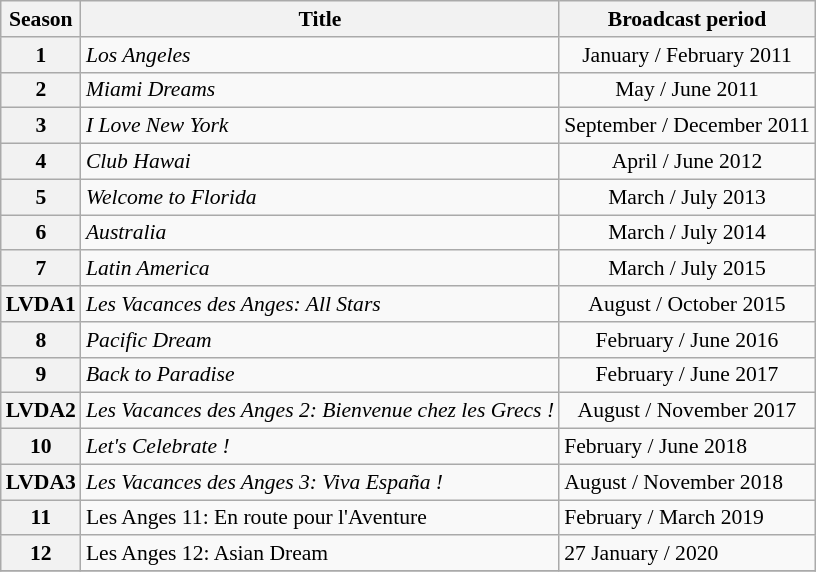<table class="wikitable" style="font-size:90%;">
<tr>
<th>Season</th>
<th>Title</th>
<th>Broadcast period</th>
</tr>
<tr>
<th>1</th>
<td><em>Los Angeles</em></td>
<td align="center">January / February 2011</td>
</tr>
<tr>
<th>2</th>
<td><em>Miami Dreams</em></td>
<td align="center">May / June 2011</td>
</tr>
<tr>
<th>3</th>
<td><em>I Love New York</em></td>
<td align="center">September / December 2011</td>
</tr>
<tr>
<th>4</th>
<td><em>Club Hawai</em></td>
<td align="center">April / June 2012</td>
</tr>
<tr>
<th>5</th>
<td><em>Welcome to Florida</em></td>
<td align="center">March / July 2013</td>
</tr>
<tr>
<th>6</th>
<td><em>Australia</em></td>
<td align="center">March / July 2014</td>
</tr>
<tr>
<th>7</th>
<td><em>Latin America</em></td>
<td align="center">March / July 2015</td>
</tr>
<tr>
<th>LVDA1</th>
<td><em>Les Vacances des Anges: All Stars</em></td>
<td align="center">August / October 2015</td>
</tr>
<tr>
<th>8</th>
<td><em>Pacific Dream</em></td>
<td align="center">February / June 2016</td>
</tr>
<tr>
<th>9</th>
<td><em>Back to Paradise</em></td>
<td align="center">February / June 2017</td>
</tr>
<tr>
<th>LVDA2</th>
<td><em>Les Vacances des Anges 2: Bienvenue chez les Grecs !</em></td>
<td align="center">August / November 2017</td>
</tr>
<tr>
<th>10</th>
<td><em>Let's Celebrate !</em></td>
<td>February / June 2018</td>
</tr>
<tr>
<th>LVDA3</th>
<td><em>Les Vacances des Anges 3: Viva España !</em></td>
<td>August / November 2018</td>
</tr>
<tr>
<th>11</th>
<td>Les Anges 11: En route pour l'Aventure</td>
<td>February / March 2019</td>
</tr>
<tr>
<th>12</th>
<td>Les Anges 12: Asian Dream</td>
<td>27 January / 2020</td>
</tr>
<tr>
</tr>
</table>
